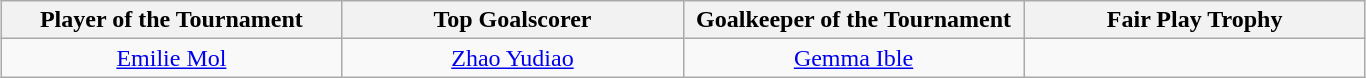<table class=wikitable style="text-align:center; margin:auto">
<tr>
<th style="width: 220px;">Player of the Tournament</th>
<th style="width: 220px;">Top Goalscorer</th>
<th style="width: 220px;">Goalkeeper of the Tournament</th>
<th style="width: 220px;">Fair Play Trophy</th>
</tr>
<tr>
<td> <a href='#'>Emilie Mol</a></td>
<td> <a href='#'>Zhao Yudiao</a></td>
<td> <a href='#'>Gemma Ible</a></td>
<td></td>
</tr>
</table>
